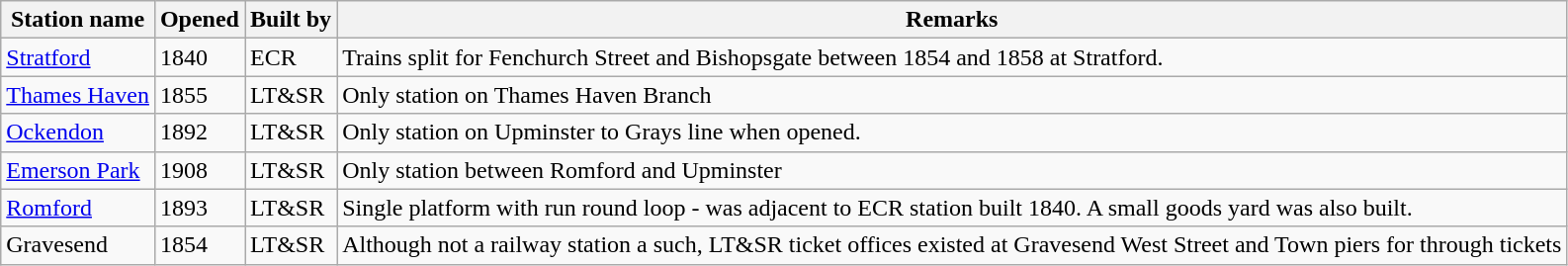<table class="wikitable">
<tr>
<th>Station name</th>
<th>Opened</th>
<th>Built by</th>
<th>Remarks</th>
</tr>
<tr>
<td><a href='#'>Stratford</a></td>
<td>1840</td>
<td>ECR</td>
<td>Trains split for Fenchurch Street and Bishopsgate between 1854 and 1858 at Stratford.</td>
</tr>
<tr>
<td><a href='#'>Thames Haven</a></td>
<td>1855</td>
<td>LT&SR</td>
<td>Only station on Thames Haven Branch</td>
</tr>
<tr>
<td><a href='#'>Ockendon</a></td>
<td>1892</td>
<td>LT&SR</td>
<td>Only station on Upminster to Grays line when opened.</td>
</tr>
<tr>
<td><a href='#'>Emerson Park</a></td>
<td>1908</td>
<td>LT&SR</td>
<td>Only station between Romford and Upminster</td>
</tr>
<tr>
<td><a href='#'>Romford</a></td>
<td>1893</td>
<td>LT&SR</td>
<td>Single platform with run round loop - was adjacent to ECR station built 1840. A small goods yard was also built.</td>
</tr>
<tr>
<td>Gravesend</td>
<td>1854</td>
<td>LT&SR</td>
<td>Although not a railway station a such, LT&SR ticket offices existed at Gravesend West Street and Town piers for through tickets</td>
</tr>
</table>
